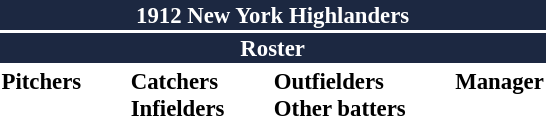<table class="toccolours" style="font-size: 95%;">
<tr>
<th colspan="10" style="background:#1c2841; color:white; text-align:center;">1912 New York Highlanders</th>
</tr>
<tr>
<td colspan="10" style="background:#1c2841; color:white; text-align:center;"><strong>Roster</strong></td>
</tr>
<tr>
<td valign="top"><strong>Pitchers</strong><br>











</td>
<td style="width:25px;"></td>
<td valign="top"><strong>Catchers</strong><br>




<strong>Infielders</strong>













</td>
<td style="width:25px;"></td>
<td valign="top"><strong>Outfielders</strong><br>










<strong>Other batters</strong>
</td>
<td style="width:25px;"></td>
<td valign="top"><strong>Manager</strong><br></td>
</tr>
</table>
